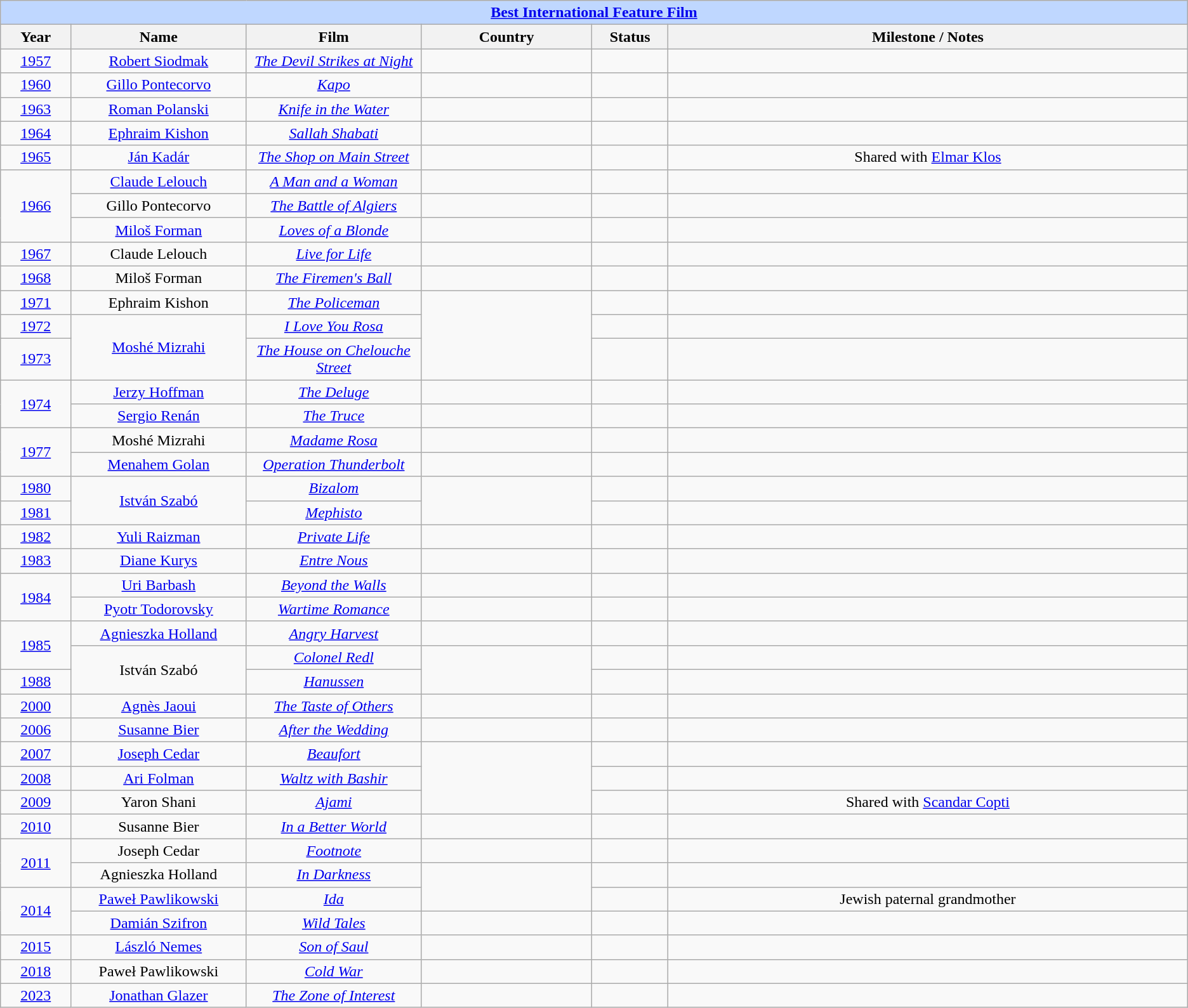<table class="wikitable" style="text-align: center">
<tr ---- bgcolor="#bfd7ff">
<td colspan=7 align=center><strong><a href='#'>Best International Feature Film</a></strong></td>
</tr>
<tr ---- bgcolor="#ebf5ff">
<th width="075">Year</th>
<th width="200">Name</th>
<th width="200">Film</th>
<th width="200">Country</th>
<th width="080">Status</th>
<th width="650">Milestone / Notes</th>
</tr>
<tr>
<td><a href='#'>1957</a></td>
<td><a href='#'>Robert Siodmak</a></td>
<td><em><a href='#'>The Devil Strikes at Night</a></em></td>
<td></td>
<td></td>
<td></td>
</tr>
<tr>
<td><a href='#'>1960</a></td>
<td><a href='#'>Gillo Pontecorvo</a></td>
<td><em><a href='#'>Kapo</a></em></td>
<td></td>
<td></td>
<td></td>
</tr>
<tr>
<td><a href='#'>1963</a></td>
<td><a href='#'>Roman Polanski</a></td>
<td><em><a href='#'>Knife in the Water</a></em></td>
<td></td>
<td></td>
<td></td>
</tr>
<tr>
<td><a href='#'>1964</a></td>
<td><a href='#'>Ephraim Kishon</a></td>
<td><em><a href='#'>Sallah Shabati</a></em></td>
<td></td>
<td></td>
<td></td>
</tr>
<tr>
<td><a href='#'>1965</a></td>
<td><a href='#'>Ján Kadár</a></td>
<td><em><a href='#'>The Shop on Main Street</a></em></td>
<td></td>
<td></td>
<td>Shared with <a href='#'>Elmar Klos</a></td>
</tr>
<tr>
<td rowspan=3><a href='#'>1966</a></td>
<td><a href='#'>Claude Lelouch</a></td>
<td><em><a href='#'>A Man and a Woman</a></em></td>
<td></td>
<td></td>
<td></td>
</tr>
<tr>
<td>Gillo Pontecorvo</td>
<td><em><a href='#'>The Battle of Algiers</a></em></td>
<td></td>
<td></td>
<td></td>
</tr>
<tr>
<td><a href='#'>Miloš Forman</a></td>
<td><em><a href='#'>Loves of a Blonde</a></em></td>
<td></td>
<td></td>
<td></td>
</tr>
<tr>
<td><a href='#'>1967</a></td>
<td>Claude Lelouch</td>
<td><em><a href='#'>Live for Life</a></em></td>
<td></td>
<td></td>
<td></td>
</tr>
<tr>
<td><a href='#'>1968</a></td>
<td>Miloš Forman</td>
<td><em><a href='#'>The Firemen's Ball</a></em></td>
<td></td>
<td></td>
<td></td>
</tr>
<tr>
<td><a href='#'>1971</a></td>
<td>Ephraim Kishon</td>
<td><em><a href='#'>The Policeman</a></em></td>
<td rowspan=3></td>
<td></td>
<td></td>
</tr>
<tr>
<td><a href='#'>1972</a></td>
<td rowspan=2><a href='#'>Moshé Mizrahi</a></td>
<td><em><a href='#'>I Love You Rosa</a></em></td>
<td></td>
<td></td>
</tr>
<tr>
<td><a href='#'>1973</a></td>
<td><em><a href='#'>The House on Chelouche Street</a></em></td>
<td></td>
<td></td>
</tr>
<tr>
<td rowspan=2><a href='#'>1974</a></td>
<td><a href='#'>Jerzy Hoffman</a></td>
<td><em><a href='#'>The Deluge</a></em></td>
<td></td>
<td></td>
<td></td>
</tr>
<tr>
<td><a href='#'>Sergio Renán</a></td>
<td><em><a href='#'>The Truce</a></em></td>
<td></td>
<td></td>
<td></td>
</tr>
<tr>
<td rowspan=2><a href='#'>1977</a></td>
<td>Moshé Mizrahi</td>
<td><em><a href='#'>Madame Rosa</a></em></td>
<td></td>
<td></td>
<td></td>
</tr>
<tr>
<td><a href='#'>Menahem Golan</a></td>
<td><em><a href='#'>Operation Thunderbolt</a></em></td>
<td></td>
<td></td>
<td></td>
</tr>
<tr>
<td><a href='#'>1980</a></td>
<td rowspan=2><a href='#'>István Szabó</a></td>
<td><em><a href='#'>Bizalom</a></em></td>
<td rowspan=2></td>
<td></td>
<td></td>
</tr>
<tr>
<td><a href='#'>1981</a></td>
<td><em><a href='#'>Mephisto</a></em></td>
<td></td>
<td></td>
</tr>
<tr>
<td><a href='#'>1982</a></td>
<td><a href='#'>Yuli Raizman</a></td>
<td><em><a href='#'>Private Life</a></em></td>
<td></td>
<td></td>
<td></td>
</tr>
<tr>
<td><a href='#'>1983</a></td>
<td><a href='#'>Diane Kurys</a></td>
<td><em><a href='#'>Entre Nous</a></em></td>
<td></td>
<td></td>
<td></td>
</tr>
<tr>
<td rowspan=2><a href='#'>1984</a></td>
<td><a href='#'>Uri Barbash</a></td>
<td><em><a href='#'>Beyond the Walls</a></em></td>
<td></td>
<td></td>
<td></td>
</tr>
<tr>
<td><a href='#'>Pyotr Todorovsky</a></td>
<td><em><a href='#'>Wartime Romance</a></em></td>
<td></td>
<td></td>
<td></td>
</tr>
<tr>
<td rowspan=2><a href='#'>1985</a></td>
<td><a href='#'>Agnieszka Holland</a></td>
<td><em><a href='#'>Angry Harvest</a></em></td>
<td></td>
<td></td>
<td></td>
</tr>
<tr>
<td rowspan=2>István Szabó</td>
<td><em><a href='#'>Colonel Redl</a></em></td>
<td rowspan=2></td>
<td></td>
<td></td>
</tr>
<tr>
<td><a href='#'>1988</a></td>
<td><em><a href='#'>Hanussen</a></em></td>
<td></td>
<td></td>
</tr>
<tr>
<td><a href='#'>2000</a></td>
<td><a href='#'>Agnès Jaoui</a></td>
<td><em><a href='#'>The Taste of Others</a></em></td>
<td></td>
<td></td>
<td></td>
</tr>
<tr>
<td><a href='#'>2006</a></td>
<td><a href='#'>Susanne Bier</a></td>
<td><em><a href='#'>After the Wedding</a></em></td>
<td></td>
<td></td>
<td></td>
</tr>
<tr>
<td><a href='#'>2007</a></td>
<td><a href='#'>Joseph Cedar</a></td>
<td><em><a href='#'>Beaufort</a></em></td>
<td rowspan=3></td>
<td></td>
<td></td>
</tr>
<tr>
<td><a href='#'>2008</a></td>
<td><a href='#'>Ari Folman</a></td>
<td><em><a href='#'>Waltz with Bashir</a></em></td>
<td></td>
<td></td>
</tr>
<tr>
<td><a href='#'>2009</a></td>
<td>Yaron Shani</td>
<td><em><a href='#'>Ajami</a></em></td>
<td></td>
<td>Shared with <a href='#'>Scandar Copti</a></td>
</tr>
<tr>
<td><a href='#'>2010</a></td>
<td>Susanne Bier</td>
<td><em><a href='#'>In a Better World</a></em></td>
<td></td>
<td></td>
<td></td>
</tr>
<tr>
<td rowspan=2><a href='#'>2011</a></td>
<td>Joseph Cedar</td>
<td><em><a href='#'>Footnote</a></em></td>
<td></td>
<td></td>
<td></td>
</tr>
<tr>
<td>Agnieszka Holland</td>
<td><em><a href='#'>In Darkness</a></em></td>
<td rowspan=2></td>
<td></td>
<td></td>
</tr>
<tr>
<td rowspan=2><a href='#'>2014</a></td>
<td><a href='#'>Paweł Pawlikowski</a></td>
<td><em><a href='#'>Ida</a></em></td>
<td></td>
<td>Jewish paternal grandmother</td>
</tr>
<tr>
<td><a href='#'>Damián Szifron</a></td>
<td><em><a href='#'>Wild Tales</a></em></td>
<td></td>
<td></td>
<td></td>
</tr>
<tr>
<td><a href='#'>2015</a></td>
<td><a href='#'>László Nemes</a></td>
<td><em><a href='#'>Son of Saul</a></em></td>
<td></td>
<td></td>
<td></td>
</tr>
<tr>
<td><a href='#'>2018</a></td>
<td>Paweł Pawlikowski</td>
<td><em><a href='#'>Cold War</a></em></td>
<td></td>
<td></td>
<td></td>
</tr>
<tr>
<td><a href='#'>2023</a></td>
<td><a href='#'>Jonathan Glazer</a></td>
<td><em><a href='#'>The Zone of Interest</a></em></td>
<td></td>
<td></td>
<td></td>
</tr>
</table>
